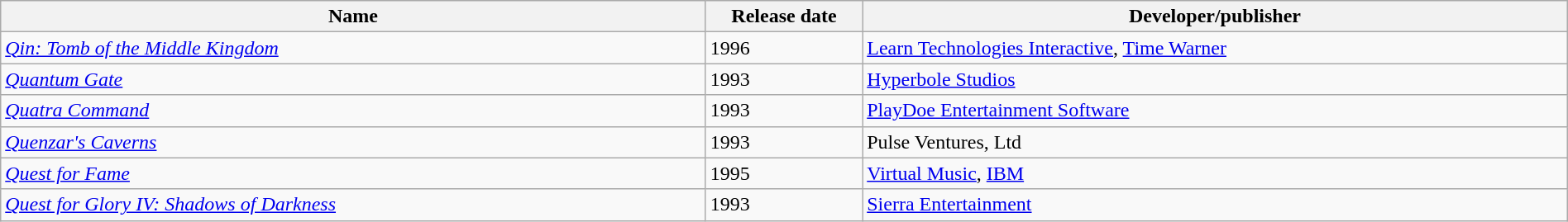<table class="wikitable sortable" style="width:100%;">
<tr>
<th style="width:45%;">Name</th>
<th style="width:10%;">Release date</th>
<th style="width:45%;">Developer/publisher</th>
</tr>
<tr>
<td><em><a href='#'>Qin: Tomb of the Middle Kingdom</a></em></td>
<td>1996</td>
<td><a href='#'>Learn Technologies Interactive</a>, <a href='#'>Time Warner</a></td>
</tr>
<tr>
<td><em><a href='#'>Quantum Gate</a></em></td>
<td>1993</td>
<td><a href='#'>Hyperbole Studios</a></td>
</tr>
<tr>
<td><em><a href='#'>Quatra Command</a></em></td>
<td>1993</td>
<td><a href='#'>PlayDoe Entertainment Software</a></td>
</tr>
<tr>
<td><em><a href='#'>Quenzar's Caverns</a></em></td>
<td>1993</td>
<td>Pulse Ventures, Ltd</td>
</tr>
<tr>
<td><em><a href='#'>Quest for Fame</a></em></td>
<td>1995</td>
<td><a href='#'>Virtual Music</a>, <a href='#'>IBM</a></td>
</tr>
<tr>
<td><em><a href='#'>Quest for Glory IV: Shadows of Darkness</a></em></td>
<td>1993</td>
<td><a href='#'>Sierra Entertainment</a></td>
</tr>
</table>
